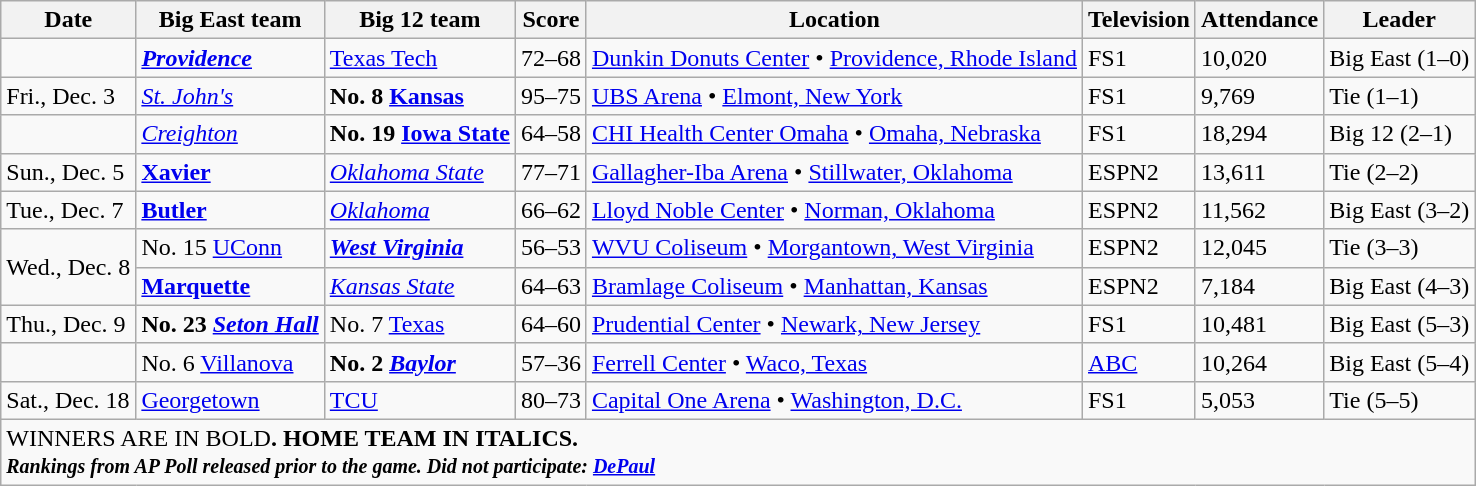<table class="wikitable">
<tr>
<th>Date</th>
<th>Big East team</th>
<th>Big 12 team</th>
<th>Score</th>
<th>Location</th>
<th>Television</th>
<th>Attendance</th>
<th>Leader</th>
</tr>
<tr>
<td></td>
<td><strong><a href='#'><em>Providence</em></a></strong></td>
<td><a href='#'>Texas Tech</a></td>
<td>72–68</td>
<td><a href='#'>Dunkin Donuts Center</a> • <a href='#'>Providence, Rhode Island</a></td>
<td>FS1</td>
<td>10,020</td>
<td>Big East (1–0)</td>
</tr>
<tr>
<td>Fri., Dec. 3</td>
<td><a href='#'><em>St. John's</em></a></td>
<td><strong>No. 8 <a href='#'>Kansas</a></strong></td>
<td>95–75</td>
<td><a href='#'>UBS Arena</a> • <a href='#'>Elmont, New York</a></td>
<td>FS1</td>
<td>9,769</td>
<td>Tie (1–1)</td>
</tr>
<tr>
<td></td>
<td><em><a href='#'>Creighton</a></em></td>
<td><strong>No. 19 <a href='#'>Iowa State</a></strong></td>
<td>64–58</td>
<td><a href='#'>CHI Health Center Omaha</a> • <a href='#'>Omaha, Nebraska</a></td>
<td>FS1</td>
<td>18,294</td>
<td>Big 12 (2–1)</td>
</tr>
<tr>
<td>Sun., Dec. 5</td>
<td><strong><a href='#'>Xavier</a></strong></td>
<td><em><a href='#'>Oklahoma State</a></em></td>
<td>77–71</td>
<td><a href='#'>Gallagher-Iba Arena</a> • <a href='#'>Stillwater, Oklahoma</a></td>
<td>ESPN2</td>
<td>13,611</td>
<td>Tie (2–2)</td>
</tr>
<tr>
<td>Tue., Dec. 7</td>
<td><strong><a href='#'>Butler</a></strong></td>
<td><em><a href='#'>Oklahoma</a></em></td>
<td>66–62</td>
<td><a href='#'>Lloyd Noble Center</a> • <a href='#'>Norman, Oklahoma</a></td>
<td>ESPN2</td>
<td>11,562</td>
<td>Big East (3–2)</td>
</tr>
<tr>
<td rowspan="2">Wed., Dec. 8</td>
<td>No. 15 <a href='#'>UConn</a></td>
<td><em><a href='#'><strong>West Virginia</strong></a></em></td>
<td>56–53</td>
<td><a href='#'>WVU Coliseum</a> • <a href='#'>Morgantown, West Virginia</a></td>
<td>ESPN2</td>
<td>12,045</td>
<td>Tie (3–3)</td>
</tr>
<tr>
<td><strong><a href='#'>Marquette</a></strong></td>
<td><em><a href='#'>Kansas State</a></em></td>
<td>64–63</td>
<td><a href='#'>Bramlage Coliseum</a> • <a href='#'>Manhattan, Kansas</a></td>
<td>ESPN2</td>
<td>7,184</td>
<td>Big East (4–3)</td>
</tr>
<tr>
<td>Thu., Dec. 9</td>
<td><strong>No. 23 <a href='#'><em>Seton Hall</em></a></strong></td>
<td>No. 7 <a href='#'>Texas</a></td>
<td>64–60</td>
<td><a href='#'>Prudential Center</a> • <a href='#'>Newark, New Jersey</a></td>
<td>FS1</td>
<td>10,481</td>
<td>Big East (5–3)</td>
</tr>
<tr>
<td></td>
<td>No. 6 <a href='#'>Villanova</a></td>
<td><strong>No. 2 <em><a href='#'>Baylor</a><strong><em></td>
<td>57–36</td>
<td><a href='#'>Ferrell Center</a> • <a href='#'>Waco, Texas</a></td>
<td><a href='#'>ABC</a></td>
<td>10,264</td>
<td>Big East (5–4)</td>
</tr>
<tr>
<td>Sat., Dec. 18</td>
<td></em><a href='#'>Georgetown</a><em></td>
<td><a href='#'></strong>TCU<strong></a></td>
<td>80–73</td>
<td><a href='#'>Capital One Arena</a> • <a href='#'>Washington, D.C.</a></td>
<td>FS1</td>
<td>5,053</td>
<td>Tie (5–5)</td>
</tr>
<tr>
<td colspan="9"></strong>WINNERS ARE IN BOLD<strong>. </em>HOME TEAM IN ITALICS.<em><br><small> Rankings from AP Poll released prior to the game. Did not participate: <a href='#'>DePaul</a></small></td>
</tr>
</table>
